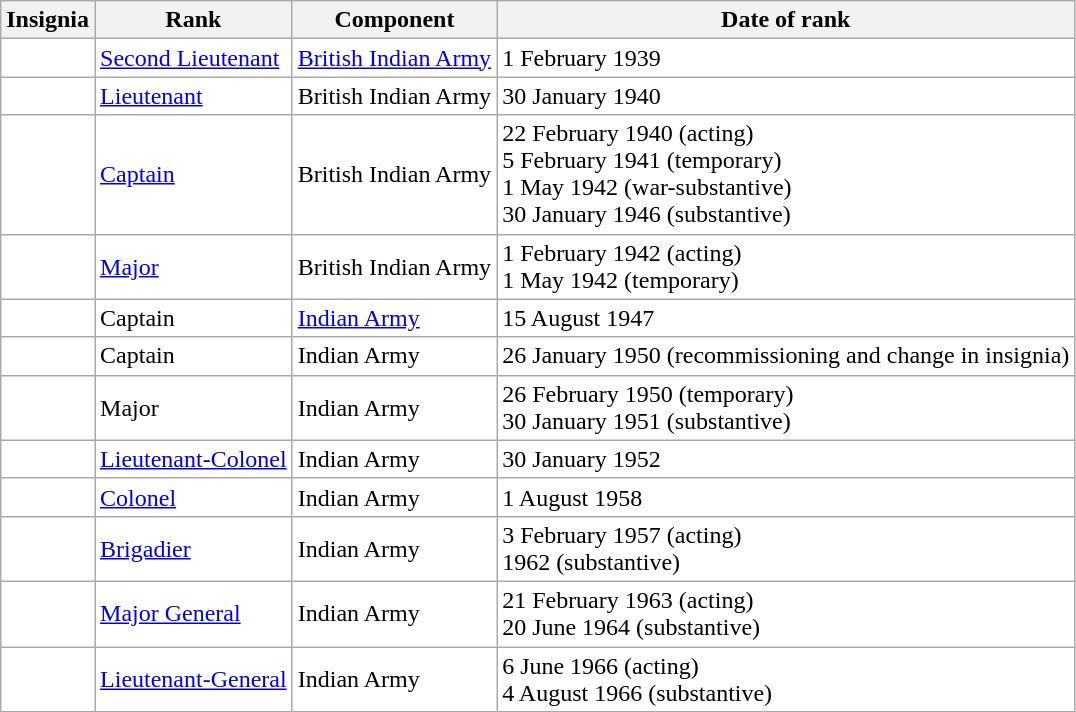<table class="wikitable" style="background:white">
<tr>
<th>Insignia</th>
<th>Rank</th>
<th>Component</th>
<th>Date of rank</th>
</tr>
<tr>
<td align="center"></td>
<td><a href='#'>Second Lieutenant</a></td>
<td><a href='#'>British Indian Army</a></td>
<td>1 February 1939</td>
</tr>
<tr>
<td align="center"></td>
<td><a href='#'>Lieutenant</a></td>
<td>British Indian Army</td>
<td>30 January 1940</td>
</tr>
<tr>
<td align="center"></td>
<td><a href='#'>Captain</a></td>
<td>British Indian Army</td>
<td>22 February 1940 (acting)<br>5 February 1941 (temporary)<br>1 May 1942 (war-substantive)<br>30 January 1946 (substantive)</td>
</tr>
<tr>
<td align="center"></td>
<td><a href='#'>Major</a></td>
<td>British Indian Army</td>
<td>1 February 1942 (acting)<br>1 May 1942 (temporary)</td>
</tr>
<tr>
<td align="center"></td>
<td>Captain</td>
<td><a href='#'>Indian Army</a></td>
<td>15 August 1947</td>
</tr>
<tr>
<td align="center"></td>
<td>Captain</td>
<td>Indian Army</td>
<td>26 January 1950 (recommissioning and change in insignia)</td>
</tr>
<tr>
<td align="center"></td>
<td>Major</td>
<td>Indian Army</td>
<td>26 February 1950 (temporary)<br>30 January 1951 (substantive)</td>
</tr>
<tr>
<td align="center"></td>
<td><a href='#'>Lieutenant-Colonel</a></td>
<td>Indian Army</td>
<td>30 January 1952</td>
</tr>
<tr>
<td align="center"></td>
<td><a href='#'>Colonel</a></td>
<td>Indian Army</td>
<td>1 August 1958</td>
</tr>
<tr>
<td align="center"></td>
<td><a href='#'>Brigadier</a></td>
<td>Indian Army</td>
<td>3 February 1957 (acting)<br>1962 (substantive)</td>
</tr>
<tr>
<td align="center"></td>
<td><a href='#'>Major General</a></td>
<td>Indian Army</td>
<td>21 February 1963 (acting)<br>20 June 1964 (substantive)</td>
</tr>
<tr>
<td align="center"></td>
<td><a href='#'>Lieutenant-General</a></td>
<td>Indian Army</td>
<td>6 June 1966 (acting)<br>4 August 1966 (substantive)</td>
</tr>
</table>
